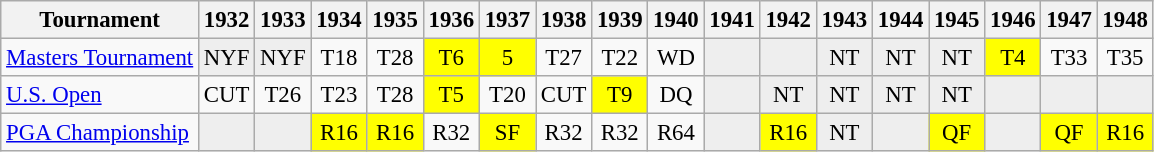<table class="wikitable" style="font-size:95%;text-align:center;">
<tr>
<th>Tournament</th>
<th>1932</th>
<th>1933</th>
<th>1934</th>
<th>1935</th>
<th>1936</th>
<th>1937</th>
<th>1938</th>
<th>1939</th>
<th>1940</th>
<th>1941</th>
<th>1942</th>
<th>1943</th>
<th>1944</th>
<th>1945</th>
<th>1946</th>
<th>1947</th>
<th>1948</th>
</tr>
<tr>
<td align=left><a href='#'>Masters Tournament</a></td>
<td style="background:#eeeeee;">NYF</td>
<td style="background:#eeeeee;">NYF</td>
<td>T18</td>
<td>T28</td>
<td style="background:yellow;">T6</td>
<td style="background:yellow;">5</td>
<td>T27</td>
<td>T22</td>
<td>WD</td>
<td style="background:#eeeeee;"></td>
<td style="background:#eeeeee;"></td>
<td style="background:#eeeeee;">NT</td>
<td style="background:#eeeeee;">NT</td>
<td style="background:#eeeeee;">NT</td>
<td style="background:yellow;">T4</td>
<td>T33</td>
<td>T35</td>
</tr>
<tr>
<td align=left><a href='#'>U.S. Open</a></td>
<td>CUT</td>
<td>T26</td>
<td>T23</td>
<td>T28</td>
<td style="background:yellow;">T5</td>
<td>T20</td>
<td>CUT</td>
<td style="background:yellow;">T9</td>
<td>DQ</td>
<td style="background:#eeeeee;"></td>
<td style="background:#eeeeee;">NT</td>
<td style="background:#eeeeee;">NT</td>
<td style="background:#eeeeee;">NT</td>
<td style="background:#eeeeee;">NT</td>
<td style="background:#eeeeee;"></td>
<td style="background:#eeeeee;"></td>
<td style="background:#eeeeee;"></td>
</tr>
<tr>
<td align=left><a href='#'>PGA Championship</a></td>
<td style="background:#eeeeee;"></td>
<td style="background:#eeeeee;"></td>
<td style="background:yellow;">R16</td>
<td style="background:yellow;">R16</td>
<td>R32</td>
<td style="background:yellow;">SF</td>
<td>R32</td>
<td>R32</td>
<td>R64</td>
<td style="background:#eeeeee;"></td>
<td style="background:yellow;">R16</td>
<td style="background:#eeeeee;">NT</td>
<td style="background:#eeeeee;"></td>
<td style="background:yellow;">QF</td>
<td style="background:#eeeeee;"></td>
<td style="background:yellow;">QF</td>
<td style="background:yellow;">R16</td>
</tr>
</table>
